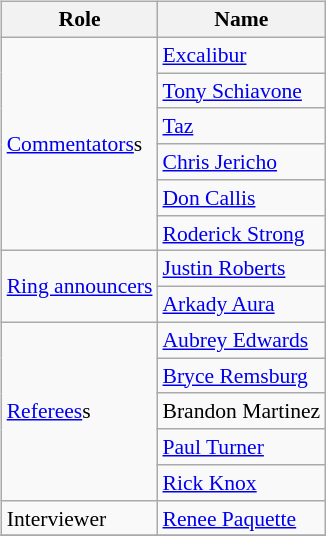<table class=wikitable style="font-size:90%; margin: 0.5em 0 0.5em 1em; float: right; clear: right;">
<tr>
<th>Role</th>
<th>Name</th>
</tr>
<tr>
<td rowspan="6"><a href='#'>Commentators</a>s</td>
<td><a href='#'>Excalibur</a> </td>
</tr>
<tr>
<td><a href='#'>Tony Schiavone</a> </td>
</tr>
<tr>
<td><a href='#'>Taz</a> </td>
</tr>
<tr>
<td><a href='#'>Chris Jericho</a> </td>
</tr>
<tr>
<td><a href='#'>Don Callis</a> </td>
</tr>
<tr>
<td><a href='#'>Roderick Strong</a> </td>
</tr>
<tr>
<td rowspan=2><a href='#'>Ring announcers</a></td>
<td><a href='#'>Justin Roberts</a> </td>
</tr>
<tr>
<td><a href='#'>Arkady Aura</a> </td>
</tr>
<tr>
<td rowspan=5><a href='#'>Referees</a>s</td>
<td><a href='#'>Aubrey Edwards</a></td>
</tr>
<tr>
<td><a href='#'>Bryce Remsburg</a></td>
</tr>
<tr>
<td>Brandon Martinez</td>
</tr>
<tr>
<td><a href='#'>Paul Turner</a></td>
</tr>
<tr>
<td><a href='#'>Rick Knox</a></td>
</tr>
<tr>
<td>Interviewer</td>
<td><a href='#'>Renee Paquette</a></td>
</tr>
<tr>
</tr>
</table>
